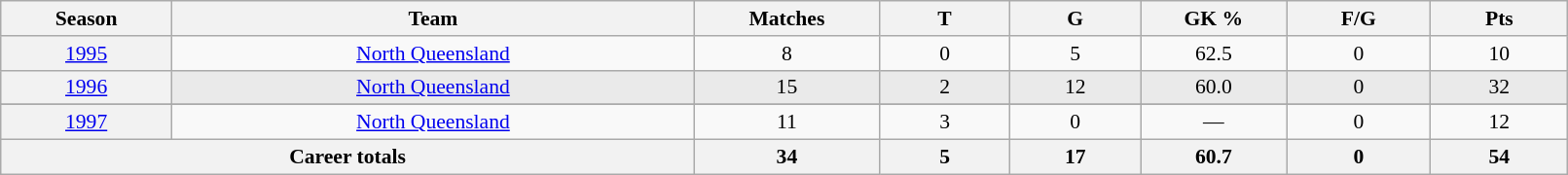<table class="wikitable sortable"  style="font-size:90%; text-align:center; width:85%;">
<tr>
<th width=2%>Season</th>
<th width=8%>Team</th>
<th width=2%>Matches</th>
<th width=2%>T</th>
<th width=2%>G</th>
<th width=2%>GK %</th>
<th width=2%>F/G</th>
<th width=2%>Pts</th>
</tr>
<tr>
<th scope="row" style="text-align:center; font-weight:normal"><a href='#'>1995</a></th>
<td style="text-align:center;"> <a href='#'>North Queensland</a></td>
<td>8</td>
<td>0</td>
<td>5</td>
<td>62.5</td>
<td>0</td>
<td>10</td>
</tr>
<tr style="background-color: #EAEAEA">
<th scope="row" style="text-align:center; font-weight:normal"><a href='#'>1996</a></th>
<td style="text-align:center;"> <a href='#'>North Queensland</a></td>
<td>15</td>
<td>2</td>
<td>12</td>
<td>60.0</td>
<td>0</td>
<td>32</td>
</tr>
<tr>
</tr>
<tr>
<th scope="row" style="text-align:center; font-weight:normal"><a href='#'>1997</a></th>
<td style="text-align:center;"> <a href='#'>North Queensland</a></td>
<td>11</td>
<td>3</td>
<td>0</td>
<td>—</td>
<td>0</td>
<td>12</td>
</tr>
<tr class="sortbottom">
<th colspan=2>Career totals</th>
<th>34</th>
<th>5</th>
<th>17</th>
<th>60.7</th>
<th>0</th>
<th>54</th>
</tr>
</table>
